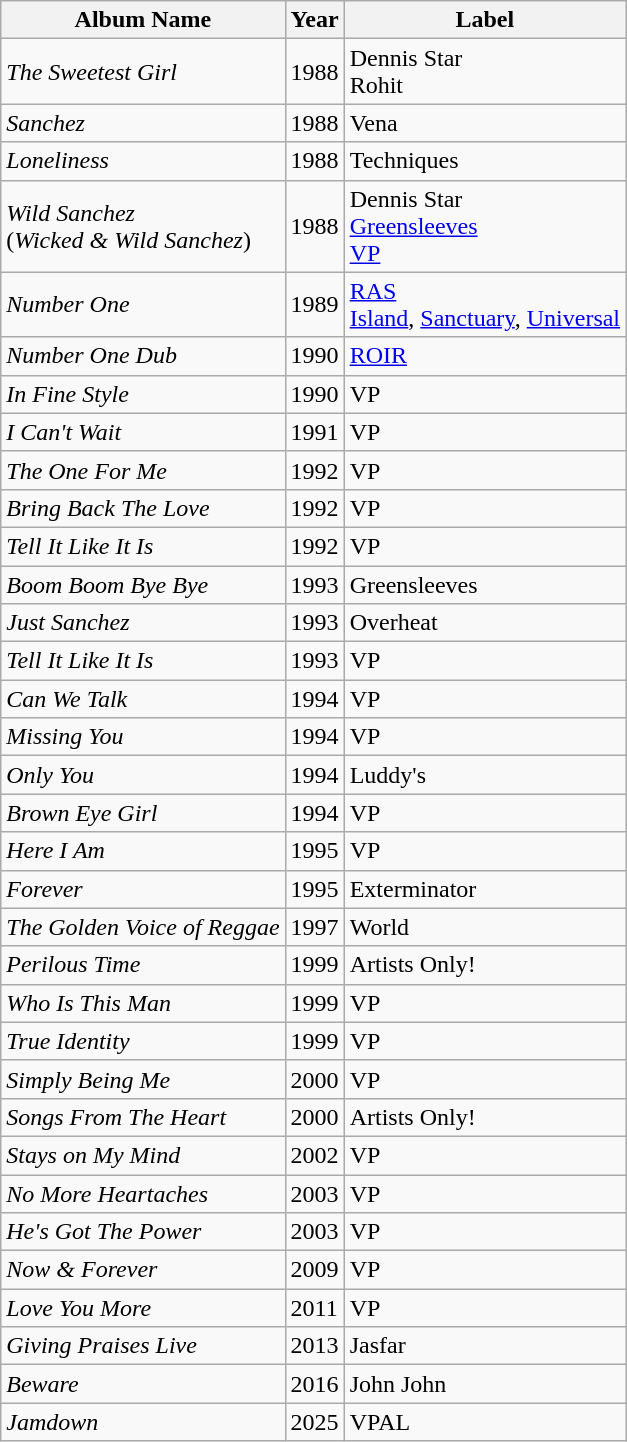<table class="wikitable">
<tr>
<th>Album Name</th>
<th>Year</th>
<th>Label</th>
</tr>
<tr>
<td><em>The Sweetest Girl</em></td>
<td>1988</td>
<td>Dennis Star <br> Rohit</td>
</tr>
<tr>
<td><em>Sanchez</em></td>
<td>1988</td>
<td>Vena</td>
</tr>
<tr>
<td><em>Loneliness</em></td>
<td>1988</td>
<td>Techniques</td>
</tr>
<tr>
<td><em>Wild Sanchez</em> <br>(<em>Wicked & Wild Sanchez</em>)</td>
<td>1988</td>
<td>Dennis Star <br> <a href='#'>Greensleeves</a> <br> <a href='#'>VP</a></td>
</tr>
<tr>
<td><em>Number One</em></td>
<td>1989</td>
<td><a href='#'>RAS</a> <br> <a href='#'>Island</a>, <a href='#'>Sanctuary</a>, <a href='#'>Universal</a></td>
</tr>
<tr>
<td><em>Number One Dub</em></td>
<td>1990</td>
<td><a href='#'>ROIR</a></td>
</tr>
<tr>
<td><em>In Fine Style</em></td>
<td>1990</td>
<td>VP</td>
</tr>
<tr>
<td><em>I Can't Wait</em></td>
<td>1991</td>
<td>VP</td>
</tr>
<tr>
<td><em>The One For Me</em></td>
<td>1992</td>
<td>VP</td>
</tr>
<tr>
<td><em>Bring Back The Love</em></td>
<td>1992</td>
<td>VP</td>
</tr>
<tr>
<td><em>Tell It Like It Is</em></td>
<td>1992</td>
<td>VP</td>
</tr>
<tr>
<td><em>Boom Boom Bye Bye</em></td>
<td>1993</td>
<td>Greensleeves</td>
</tr>
<tr>
<td><em>Just Sanchez</em></td>
<td>1993</td>
<td>Overheat</td>
</tr>
<tr>
<td><em>Tell It Like It Is</em></td>
<td>1993</td>
<td>VP</td>
</tr>
<tr>
<td><em>Can We Talk</em></td>
<td>1994</td>
<td>VP</td>
</tr>
<tr>
<td><em>Missing You</em></td>
<td>1994</td>
<td>VP</td>
</tr>
<tr>
<td><em>Only You</em></td>
<td>1994</td>
<td>Luddy's</td>
</tr>
<tr>
<td><em>Brown Eye Girl</em></td>
<td>1994</td>
<td>VP</td>
</tr>
<tr>
<td><em>Here I Am</em></td>
<td>1995</td>
<td>VP</td>
</tr>
<tr>
<td><em>Forever</em></td>
<td>1995</td>
<td>Exterminator</td>
</tr>
<tr>
<td><em>The Golden Voice of Reggae</em></td>
<td>1997</td>
<td>World</td>
</tr>
<tr>
<td><em>Perilous Time</em></td>
<td>1999</td>
<td>Artists Only!</td>
</tr>
<tr>
<td><em>Who Is This Man</em></td>
<td>1999</td>
<td>VP</td>
</tr>
<tr>
<td><em>True Identity</em></td>
<td>1999</td>
<td>VP</td>
</tr>
<tr>
<td><em>Simply Being Me</em></td>
<td>2000</td>
<td>VP</td>
</tr>
<tr>
<td><em>Songs From The Heart</em></td>
<td>2000</td>
<td>Artists Only!</td>
</tr>
<tr>
<td><em>Stays on My Mind</em></td>
<td>2002</td>
<td>VP</td>
</tr>
<tr>
<td><em>No More Heartaches</em></td>
<td>2003</td>
<td>VP</td>
</tr>
<tr>
<td><em>He's Got The Power</em></td>
<td>2003</td>
<td>VP</td>
</tr>
<tr>
<td><em>Now & Forever</em></td>
<td>2009</td>
<td>VP</td>
</tr>
<tr>
<td><em>Love You More</em></td>
<td>2011</td>
<td>VP</td>
</tr>
<tr>
<td><em>Giving Praises Live</em></td>
<td>2013</td>
<td>Jasfar</td>
</tr>
<tr>
<td><em>Beware</em></td>
<td>2016</td>
<td>John John</td>
</tr>
<tr>
<td><em>Jamdown</em></td>
<td>2025</td>
<td>VPAL</td>
</tr>
</table>
